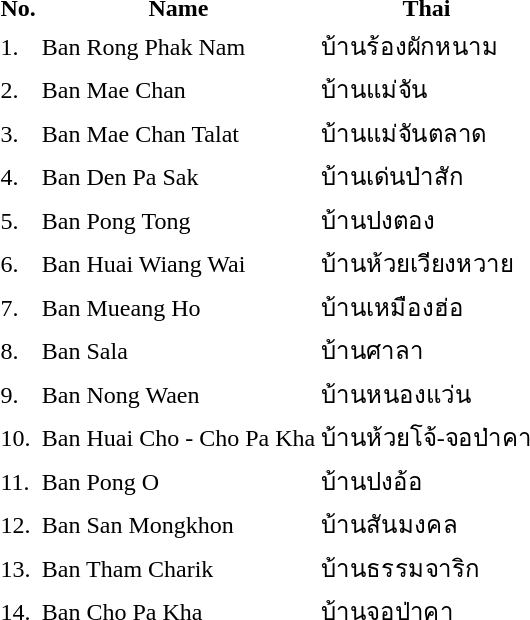<table>
<tr>
<th>No.</th>
<th>Name</th>
<th>Thai</th>
</tr>
<tr>
<td>1.</td>
<td>Ban Rong Phak Nam</td>
<td>บ้านร้องผักหนาม</td>
</tr>
<tr>
<td>2.</td>
<td>Ban Mae Chan</td>
<td>บ้านแม่จัน</td>
</tr>
<tr>
<td>3.</td>
<td>Ban Mae Chan Talat</td>
<td>บ้านแม่จันตลาด</td>
</tr>
<tr>
<td>4.</td>
<td>Ban Den Pa Sak</td>
<td>บ้านเด่นป่าสัก</td>
</tr>
<tr>
<td>5.</td>
<td>Ban Pong Tong</td>
<td>บ้านปงตอง</td>
</tr>
<tr>
<td>6.</td>
<td>Ban Huai Wiang Wai</td>
<td>บ้านห้วยเวียงหวาย</td>
</tr>
<tr>
<td>7.</td>
<td>Ban Mueang Ho</td>
<td>บ้านเหมืองฮ่อ</td>
</tr>
<tr>
<td>8.</td>
<td>Ban Sala</td>
<td>บ้านศาลา</td>
</tr>
<tr>
<td>9.</td>
<td>Ban Nong Waen</td>
<td>บ้านหนองแว่น</td>
</tr>
<tr>
<td>10.</td>
<td>Ban Huai Cho - Cho Pa Kha</td>
<td>บ้านห้วยโจ้-จอป่าคา</td>
</tr>
<tr>
<td>11.</td>
<td>Ban Pong O</td>
<td>บ้านปงอ้อ</td>
</tr>
<tr>
<td>12.</td>
<td>Ban San Mongkhon</td>
<td>บ้านสันมงคล</td>
</tr>
<tr>
<td>13.</td>
<td>Ban Tham Charik</td>
<td>บ้านธรรมจาริก</td>
</tr>
<tr>
<td>14.</td>
<td>Ban Cho Pa Kha</td>
<td>บ้านจอป่าคา</td>
</tr>
</table>
